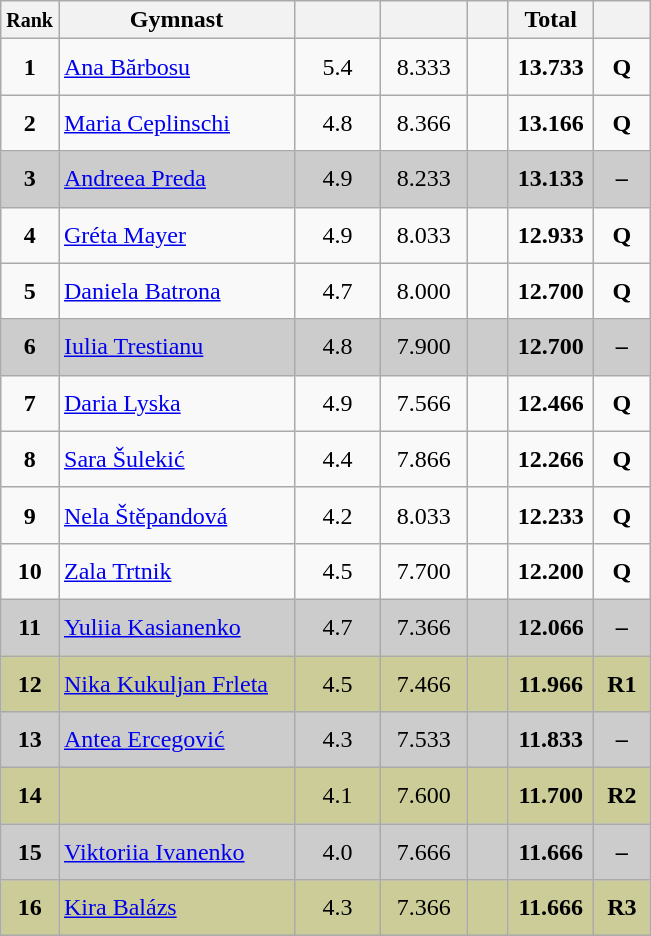<table style="text-align:center;" class="wikitable sortable">
<tr>
<th scope="col" style="width:15px;"><small>Rank</small></th>
<th scope="col" style="width:150px;">Gymnast</th>
<th scope="col" style="width:50px;"><small></small></th>
<th scope="col" style="width:50px;"><small></small></th>
<th scope="col" style="width:20px;"><small></small></th>
<th scope="col" style="width:50px;">Total</th>
<th scope="col" style="width:30px;"><small></small></th>
</tr>
<tr>
<td scope="row" style="text-align:center"><strong>1</strong></td>
<td style="height:30px; text-align:left;"> <a href='#'>Ana Bărbosu</a></td>
<td>5.4</td>
<td>8.333</td>
<td></td>
<td><strong>13.733</strong></td>
<td><strong>Q</strong></td>
</tr>
<tr>
<td scope="row" style="text-align:center"><strong>2</strong></td>
<td style="height:30px; text-align:left;"> <a href='#'>Maria Ceplinschi</a></td>
<td>4.8</td>
<td>8.366</td>
<td></td>
<td><strong>13.166</strong></td>
<td><strong>Q</strong></td>
</tr>
<tr style="background:#cccccc;">
<td scope="row" style="text-align:center"><strong>3</strong></td>
<td style="height:30px; text-align:left;"> <a href='#'>Andreea Preda</a></td>
<td>4.9</td>
<td>8.233</td>
<td></td>
<td><strong>13.133</strong></td>
<td><strong>–</strong></td>
</tr>
<tr>
<td scope="row" style="text-align:center"><strong>4</strong></td>
<td style="height:30px; text-align:left;"> <a href='#'>Gréta Mayer</a></td>
<td>4.9</td>
<td>8.033</td>
<td></td>
<td><strong>12.933</strong></td>
<td><strong>Q</strong></td>
</tr>
<tr>
<td scope="row" style="text-align:center"><strong>5</strong></td>
<td style="height:30px; text-align:left;"> <a href='#'>Daniela Batrona</a></td>
<td>4.7</td>
<td>8.000</td>
<td></td>
<td><strong>12.700</strong></td>
<td><strong>Q</strong></td>
</tr>
<tr style="background:#cccccc;">
<td scope="row" style="text-align:center"><strong>6</strong></td>
<td style="height:30px; text-align:left;"> <a href='#'>Iulia Trestianu</a></td>
<td>4.8</td>
<td>7.900</td>
<td></td>
<td><strong>12.700</strong></td>
<td><strong>–</strong></td>
</tr>
<tr>
<td scope="row" style="text-align:center"><strong>7</strong></td>
<td style="height:30px; text-align:left;"> <a href='#'>Daria Lyska</a></td>
<td>4.9</td>
<td>7.566</td>
<td></td>
<td><strong>12.466</strong></td>
<td><strong>Q</strong></td>
</tr>
<tr>
<td scope="row" style="text-align:center"><strong>8</strong></td>
<td style="height:30px; text-align:left;"> <a href='#'>Sara Šulekić</a></td>
<td>4.4</td>
<td>7.866</td>
<td></td>
<td><strong>12.266</strong></td>
<td><strong>Q</strong></td>
</tr>
<tr>
<td scope="row" style="text-align:center"><strong>9</strong></td>
<td style="height:30px; text-align:left;"> <a href='#'>Nela Štěpandová</a></td>
<td>4.2</td>
<td>8.033</td>
<td></td>
<td><strong>12.233</strong></td>
<td><strong>Q</strong></td>
</tr>
<tr>
<td scope="row" style="text-align:center"><strong>10</strong></td>
<td style="height:30px; text-align:left;"> <a href='#'>Zala Trtnik</a></td>
<td>4.5</td>
<td>7.700</td>
<td></td>
<td><strong>12.200</strong></td>
<td><strong>Q</strong></td>
</tr>
<tr style="background:#cccccc;">
<td scope="row" style="text-align:center"><strong>11</strong></td>
<td style="height:30px; text-align:left;"> <a href='#'>Yuliia Kasianenko</a></td>
<td>4.7</td>
<td>7.366</td>
<td></td>
<td><strong>12.066</strong></td>
<td><strong>–</strong></td>
</tr>
<tr style="background:#cccc99;">
<td scope="row" style="text-align:center"><strong>12</strong></td>
<td style="height:30px; text-align:left;"> <a href='#'>Nika Kukuljan Frleta</a></td>
<td>4.5</td>
<td>7.466</td>
<td></td>
<td><strong>11.966</strong></td>
<td><strong>R1</strong></td>
</tr>
<tr style="background:#cccccc;">
<td scope="row" style="text-align:center"><strong>13</strong></td>
<td style="height:30px; text-align:left;"> <a href='#'>Antea Ercegović</a></td>
<td>4.3</td>
<td>7.533</td>
<td></td>
<td><strong>11.833</strong></td>
<td><strong>–</strong></td>
</tr>
<tr style="background:#cccc99;">
<td scope="row" style="text-align:center"><strong>14</strong></td>
<td style="height:30px; text-align:left;"></td>
<td>4.1</td>
<td>7.600</td>
<td></td>
<td><strong>11.700</strong></td>
<td><strong>R2</strong></td>
</tr>
<tr style="background:#cccccc;">
<td scope="row" style="text-align:center"><strong>15</strong></td>
<td style="height:30px; text-align:left;"> <a href='#'>Viktoriia Ivanenko</a></td>
<td>4.0</td>
<td>7.666</td>
<td></td>
<td><strong>11.666</strong></td>
<td><strong>–</strong></td>
</tr>
<tr style="background:#cccc99;">
<td scope="row" style="text-align:center"><strong>16</strong></td>
<td style="height:30px; text-align:left;"> <a href='#'>Kira Balázs</a></td>
<td>4.3</td>
<td>7.366</td>
<td></td>
<td><strong>11.666</strong></td>
<td><strong>R3</strong></td>
</tr>
</table>
